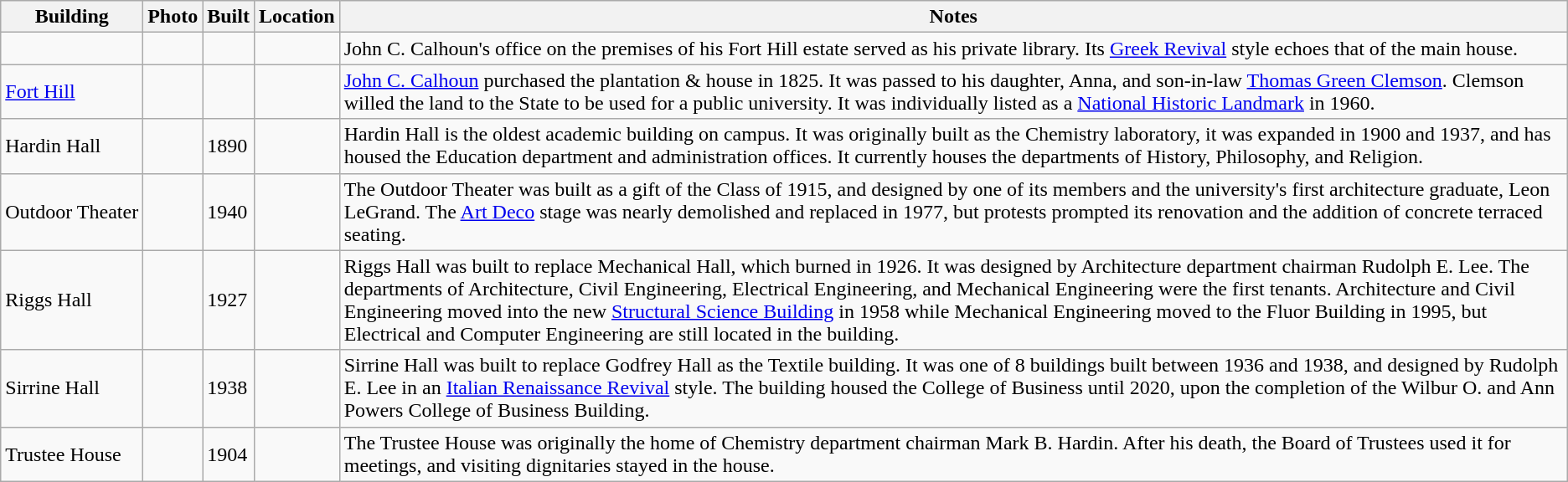<table class="sortable wikitable">
<tr>
<th>Building</th>
<th class="unsortable">Photo</th>
<th>Built</th>
<th class="unsortable">Location</th>
<th class="unsortable">Notes</th>
</tr>
<tr>
<td></td>
<td></td>
<td></td>
<td><small></small></td>
<td>John C. Calhoun's office on the premises of his Fort Hill estate served as his private library.  Its <a href='#'>Greek Revival</a> style echoes that of the main house.</td>
</tr>
<tr>
<td><a href='#'>Fort Hill</a></td>
<td></td>
<td></td>
<td><small></small></td>
<td><a href='#'>John C. Calhoun</a> purchased the plantation & house in 1825. It was passed to his daughter, Anna, and son-in-law <a href='#'>Thomas Green Clemson</a>. Clemson willed the land to the State to be used for a public university.  It was individually listed as a <a href='#'>National Historic Landmark</a> in 1960.</td>
</tr>
<tr>
<td>Hardin Hall</td>
<td></td>
<td>1890</td>
<td><small></small></td>
<td>Hardin Hall is the oldest academic building on campus.  It was originally built as the Chemistry laboratory, it was expanded in 1900 and 1937, and has housed the Education department and administration offices.  It currently houses the departments of History, Philosophy, and Religion.</td>
</tr>
<tr>
<td style=white-space:nowrap>Outdoor Theater</td>
<td></td>
<td>1940</td>
<td><small></small></td>
<td>The Outdoor Theater was built as a gift of the Class of 1915, and designed by one of its members and the university's first architecture graduate, Leon LeGrand.  The <a href='#'>Art Deco</a> stage was nearly demolished and replaced in 1977, but protests prompted its renovation and the addition of concrete terraced seating.</td>
</tr>
<tr>
<td>Riggs Hall</td>
<td></td>
<td>1927</td>
<td><small></small></td>
<td>Riggs Hall was built to replace Mechanical Hall, which burned in 1926.  It was designed by Architecture department chairman Rudolph E. Lee.  The departments of Architecture, Civil Engineering, Electrical Engineering, and Mechanical Engineering were the first tenants.  Architecture and Civil Engineering moved into the new <a href='#'>Structural Science Building</a> in 1958 while Mechanical Engineering moved to the Fluor Building in 1995, but Electrical and Computer Engineering are still located in the building.</td>
</tr>
<tr>
<td>Sirrine Hall</td>
<td></td>
<td>1938</td>
<td><small></small></td>
<td>Sirrine Hall was built to replace Godfrey Hall as the Textile building.  It was one of 8 buildings built between 1936 and 1938, and designed by Rudolph E. Lee in an <a href='#'>Italian Renaissance Revival</a> style.  The building housed the College of Business until 2020, upon the completion of the Wilbur O. and Ann Powers College of Business Building.</td>
</tr>
<tr>
<td>Trustee House</td>
<td></td>
<td>1904</td>
<td><small></small></td>
<td>The Trustee House was originally the home of Chemistry department chairman Mark B. Hardin.  After his death, the Board of Trustees used it for meetings, and visiting dignitaries stayed in the house.</td>
</tr>
</table>
